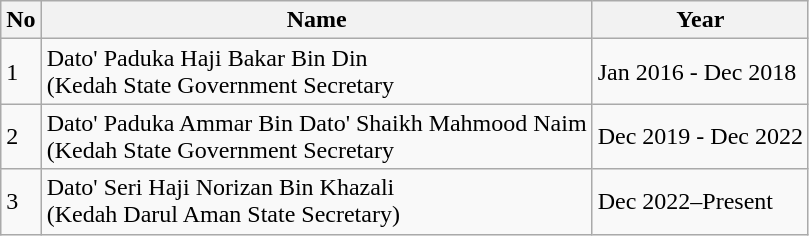<table class="wikitable">
<tr>
<th>No</th>
<th>Name</th>
<th>Year</th>
</tr>
<tr>
<td>1</td>
<td>Dato' Paduka Haji Bakar Bin Din<br>(Kedah State Government Secretary</td>
<td>Jan 2016 - Dec 2018</td>
</tr>
<tr>
<td>2</td>
<td>Dato' Paduka Ammar Bin Dato' Shaikh Mahmood Naim<br>(Kedah State Government Secretary</td>
<td>Dec 2019 - Dec 2022</td>
</tr>
<tr>
<td>3</td>
<td>Dato' Seri Haji Norizan Bin Khazali<br>(Kedah Darul Aman State Secretary)</td>
<td>Dec 2022–Present</td>
</tr>
</table>
